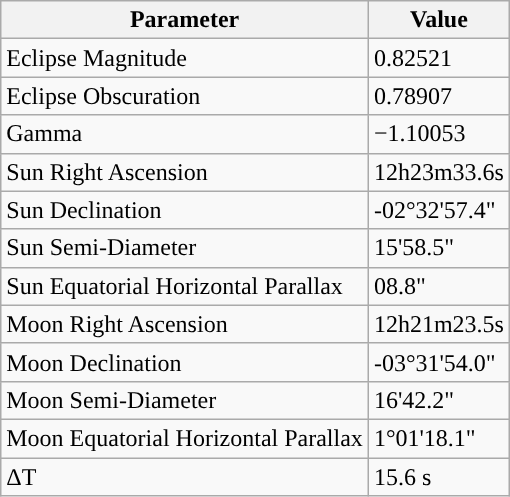<table class="wikitable">
<tr>
<th>Parameter</th>
<th>Value</th>
</tr>
<tr>
<td>Eclipse Magnitude</td>
<td>0.82521</td>
</tr>
<tr>
<td>Eclipse Obscuration</td>
<td>0.78907</td>
</tr>
<tr>
<td>Gamma</td>
<td>−1.10053</td>
</tr>
<tr>
<td>Sun Right Ascension</td>
<td>12h23m33.6s</td>
</tr>
<tr>
<td>Sun Declination</td>
<td>-02°32'57.4"</td>
</tr>
<tr>
<td>Sun Semi-Diameter</td>
<td>15'58.5"</td>
</tr>
<tr>
<td>Sun Equatorial Horizontal Parallax</td>
<td>08.8"</td>
</tr>
<tr>
<td>Moon Right Ascension</td>
<td>12h21m23.5s</td>
</tr>
<tr>
<td>Moon Declination</td>
<td>-03°31'54.0"</td>
</tr>
<tr>
<td>Moon Semi-Diameter</td>
<td>16'42.2"</td>
</tr>
<tr>
<td>Moon Equatorial Horizontal Parallax</td>
<td>1°01'18.1"</td>
</tr>
<tr>
<td>ΔT</td>
<td>15.6 s</td>
</tr>
</table>
